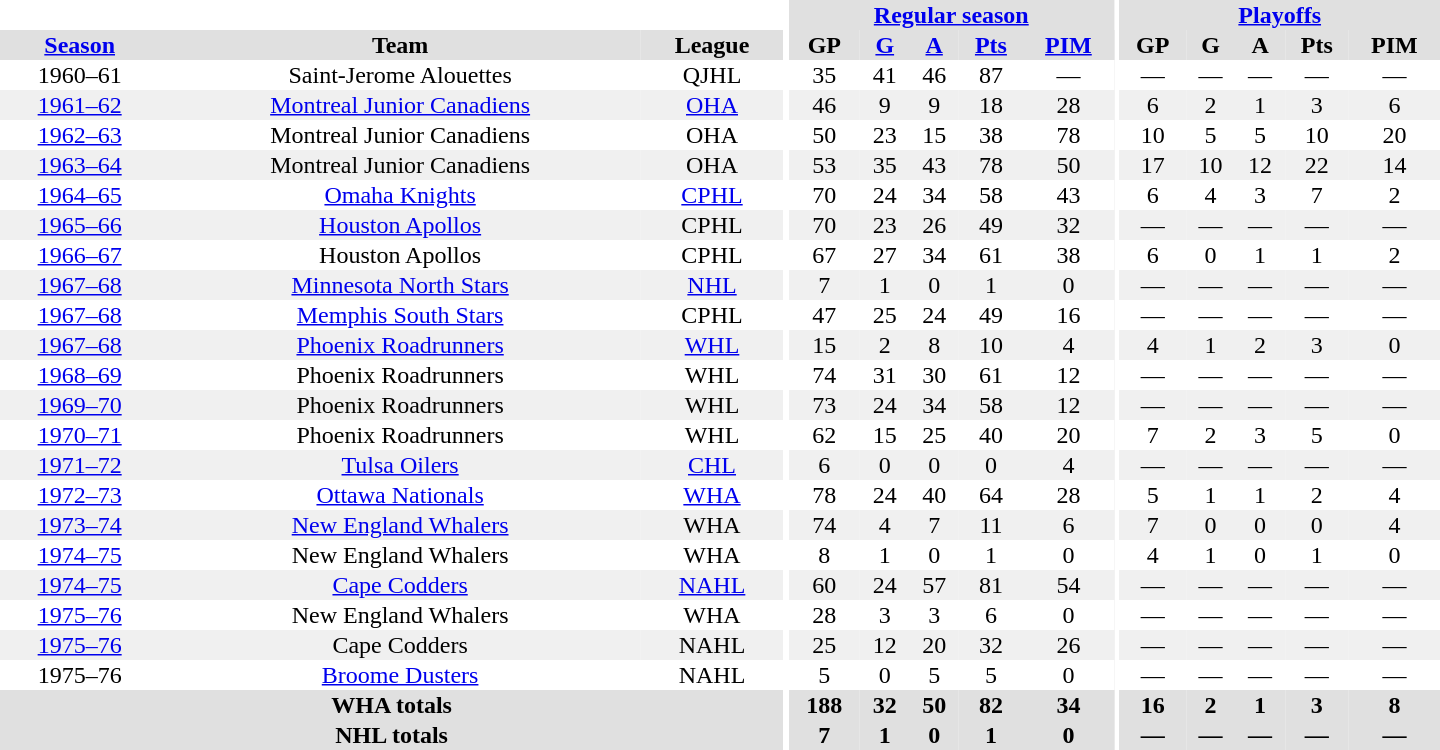<table border="0" cellpadding="1" cellspacing="0" style="text-align:center; width:60em">
<tr bgcolor="#e0e0e0">
<th colspan="3" bgcolor="#ffffff"></th>
<th rowspan="100" bgcolor="#ffffff"></th>
<th colspan="5"><a href='#'>Regular season</a></th>
<th rowspan="100" bgcolor="#ffffff"></th>
<th colspan="5"><a href='#'>Playoffs</a></th>
</tr>
<tr bgcolor="#e0e0e0">
<th><a href='#'>Season</a></th>
<th>Team</th>
<th>League</th>
<th>GP</th>
<th><a href='#'>G</a></th>
<th><a href='#'>A</a></th>
<th><a href='#'>Pts</a></th>
<th><a href='#'>PIM</a></th>
<th>GP</th>
<th>G</th>
<th>A</th>
<th>Pts</th>
<th>PIM</th>
</tr>
<tr>
<td>1960–61</td>
<td>Saint-Jerome Alouettes</td>
<td>QJHL</td>
<td>35</td>
<td>41</td>
<td>46</td>
<td>87</td>
<td>—</td>
<td>—</td>
<td>—</td>
<td>—</td>
<td>—</td>
<td>—</td>
</tr>
<tr bgcolor="#f0f0f0">
<td><a href='#'>1961–62</a></td>
<td><a href='#'>Montreal Junior Canadiens</a></td>
<td><a href='#'>OHA</a></td>
<td>46</td>
<td>9</td>
<td>9</td>
<td>18</td>
<td>28</td>
<td>6</td>
<td>2</td>
<td>1</td>
<td>3</td>
<td>6</td>
</tr>
<tr>
<td><a href='#'>1962–63</a></td>
<td>Montreal Junior Canadiens</td>
<td>OHA</td>
<td>50</td>
<td>23</td>
<td>15</td>
<td>38</td>
<td>78</td>
<td>10</td>
<td>5</td>
<td>5</td>
<td>10</td>
<td>20</td>
</tr>
<tr bgcolor="#f0f0f0">
<td><a href='#'>1963–64</a></td>
<td>Montreal Junior Canadiens</td>
<td>OHA</td>
<td>53</td>
<td>35</td>
<td>43</td>
<td>78</td>
<td>50</td>
<td>17</td>
<td>10</td>
<td>12</td>
<td>22</td>
<td>14</td>
</tr>
<tr>
<td><a href='#'>1964–65</a></td>
<td><a href='#'>Omaha Knights</a></td>
<td><a href='#'>CPHL</a></td>
<td>70</td>
<td>24</td>
<td>34</td>
<td>58</td>
<td>43</td>
<td>6</td>
<td>4</td>
<td>3</td>
<td>7</td>
<td>2</td>
</tr>
<tr bgcolor="#f0f0f0">
<td><a href='#'>1965–66</a></td>
<td><a href='#'>Houston Apollos</a></td>
<td>CPHL</td>
<td>70</td>
<td>23</td>
<td>26</td>
<td>49</td>
<td>32</td>
<td>—</td>
<td>—</td>
<td>—</td>
<td>—</td>
<td>—</td>
</tr>
<tr>
<td><a href='#'>1966–67</a></td>
<td>Houston Apollos</td>
<td>CPHL</td>
<td>67</td>
<td>27</td>
<td>34</td>
<td>61</td>
<td>38</td>
<td>6</td>
<td>0</td>
<td>1</td>
<td>1</td>
<td>2</td>
</tr>
<tr bgcolor="#f0f0f0">
<td><a href='#'>1967–68</a></td>
<td><a href='#'>Minnesota North Stars</a></td>
<td><a href='#'>NHL</a></td>
<td>7</td>
<td>1</td>
<td>0</td>
<td>1</td>
<td>0</td>
<td>—</td>
<td>—</td>
<td>—</td>
<td>—</td>
<td>—</td>
</tr>
<tr>
<td><a href='#'>1967–68</a></td>
<td><a href='#'>Memphis South Stars</a></td>
<td>CPHL</td>
<td>47</td>
<td>25</td>
<td>24</td>
<td>49</td>
<td>16</td>
<td>—</td>
<td>—</td>
<td>—</td>
<td>—</td>
<td>—</td>
</tr>
<tr bgcolor="#f0f0f0">
<td><a href='#'>1967–68</a></td>
<td><a href='#'>Phoenix Roadrunners</a></td>
<td><a href='#'>WHL</a></td>
<td>15</td>
<td>2</td>
<td>8</td>
<td>10</td>
<td>4</td>
<td>4</td>
<td>1</td>
<td>2</td>
<td>3</td>
<td>0</td>
</tr>
<tr>
<td><a href='#'>1968–69</a></td>
<td>Phoenix Roadrunners</td>
<td>WHL</td>
<td>74</td>
<td>31</td>
<td>30</td>
<td>61</td>
<td>12</td>
<td>—</td>
<td>—</td>
<td>—</td>
<td>—</td>
<td>—</td>
</tr>
<tr bgcolor="#f0f0f0">
<td><a href='#'>1969–70</a></td>
<td>Phoenix Roadrunners</td>
<td>WHL</td>
<td>73</td>
<td>24</td>
<td>34</td>
<td>58</td>
<td>12</td>
<td>—</td>
<td>—</td>
<td>—</td>
<td>—</td>
<td>—</td>
</tr>
<tr>
<td><a href='#'>1970–71</a></td>
<td>Phoenix Roadrunners</td>
<td>WHL</td>
<td>62</td>
<td>15</td>
<td>25</td>
<td>40</td>
<td>20</td>
<td>7</td>
<td>2</td>
<td>3</td>
<td>5</td>
<td>0</td>
</tr>
<tr bgcolor="#f0f0f0">
<td><a href='#'>1971–72</a></td>
<td><a href='#'>Tulsa Oilers</a></td>
<td><a href='#'>CHL</a></td>
<td>6</td>
<td>0</td>
<td>0</td>
<td>0</td>
<td>4</td>
<td>—</td>
<td>—</td>
<td>—</td>
<td>—</td>
<td>—</td>
</tr>
<tr>
<td><a href='#'>1972–73</a></td>
<td><a href='#'>Ottawa Nationals</a></td>
<td><a href='#'>WHA</a></td>
<td>78</td>
<td>24</td>
<td>40</td>
<td>64</td>
<td>28</td>
<td>5</td>
<td>1</td>
<td>1</td>
<td>2</td>
<td>4</td>
</tr>
<tr bgcolor="#f0f0f0">
<td><a href='#'>1973–74</a></td>
<td><a href='#'>New England Whalers</a></td>
<td>WHA</td>
<td>74</td>
<td>4</td>
<td>7</td>
<td>11</td>
<td>6</td>
<td>7</td>
<td>0</td>
<td>0</td>
<td>0</td>
<td>4</td>
</tr>
<tr>
<td><a href='#'>1974–75</a></td>
<td>New England Whalers</td>
<td>WHA</td>
<td>8</td>
<td>1</td>
<td>0</td>
<td>1</td>
<td>0</td>
<td>4</td>
<td>1</td>
<td>0</td>
<td>1</td>
<td>0</td>
</tr>
<tr bgcolor="#f0f0f0">
<td><a href='#'>1974–75</a></td>
<td><a href='#'>Cape Codders</a></td>
<td><a href='#'>NAHL</a></td>
<td>60</td>
<td>24</td>
<td>57</td>
<td>81</td>
<td>54</td>
<td>—</td>
<td>—</td>
<td>—</td>
<td>—</td>
<td>—</td>
</tr>
<tr>
<td><a href='#'>1975–76</a></td>
<td>New England Whalers</td>
<td>WHA</td>
<td>28</td>
<td>3</td>
<td>3</td>
<td>6</td>
<td>0</td>
<td>—</td>
<td>—</td>
<td>—</td>
<td>—</td>
<td>—</td>
</tr>
<tr bgcolor="#f0f0f0">
<td><a href='#'>1975–76</a></td>
<td>Cape Codders</td>
<td>NAHL</td>
<td>25</td>
<td>12</td>
<td>20</td>
<td>32</td>
<td>26</td>
<td>—</td>
<td>—</td>
<td>—</td>
<td>—</td>
<td>—</td>
</tr>
<tr>
<td>1975–76</td>
<td><a href='#'>Broome Dusters</a></td>
<td>NAHL</td>
<td>5</td>
<td>0</td>
<td>5</td>
<td>5</td>
<td>0</td>
<td>—</td>
<td>—</td>
<td>—</td>
<td>—</td>
<td>—</td>
</tr>
<tr bgcolor="#e0e0e0">
<th colspan="3">WHA totals</th>
<th>188</th>
<th>32</th>
<th>50</th>
<th>82</th>
<th>34</th>
<th>16</th>
<th>2</th>
<th>1</th>
<th>3</th>
<th>8</th>
</tr>
<tr bgcolor="#e0e0e0">
<th colspan="3">NHL totals</th>
<th>7</th>
<th>1</th>
<th>0</th>
<th>1</th>
<th>0</th>
<th>—</th>
<th>—</th>
<th>—</th>
<th>—</th>
<th>—</th>
</tr>
</table>
